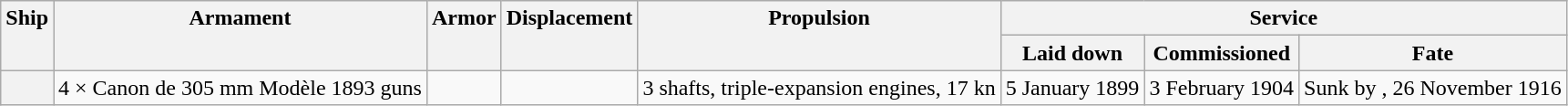<table class="wikitable plainrowheaders" style="text-align: center;">
<tr valign="top">
<th scope="col" rowspan="2">Ship</th>
<th scope="col" rowspan="2">Armament</th>
<th scope="col" rowspan="2">Armor</th>
<th scope="col" rowspan="2">Displacement</th>
<th scope="col" rowspan="2">Propulsion</th>
<th scope="col" colspan="3">Service</th>
</tr>
<tr valign="top">
<th scope="col">Laid down</th>
<th scope="col">Commissioned</th>
<th scope="col">Fate</th>
</tr>
<tr valign="center">
<th scope="row"></th>
<td>4 × Canon de 305 mm Modèle 1893 guns</td>
<td></td>
<td></td>
<td>3 shafts, triple-expansion engines, 17 kn</td>
<td>5 January 1899</td>
<td>3 February 1904</td>
<td>Sunk by , 26 November 1916</td>
</tr>
</table>
